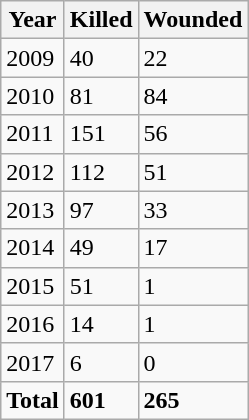<table class="wikitable sortable">
<tr>
<th>Year</th>
<th>Killed</th>
<th>Wounded</th>
</tr>
<tr>
<td>2009</td>
<td>40</td>
<td>22</td>
</tr>
<tr>
<td>2010</td>
<td>81</td>
<td>84</td>
</tr>
<tr>
<td>2011</td>
<td>151</td>
<td>56</td>
</tr>
<tr>
<td>2012</td>
<td>112</td>
<td>51</td>
</tr>
<tr>
<td>2013</td>
<td>97</td>
<td>33</td>
</tr>
<tr>
<td>2014</td>
<td>49</td>
<td>17</td>
</tr>
<tr>
<td>2015</td>
<td>51</td>
<td>1</td>
</tr>
<tr>
<td>2016</td>
<td>14</td>
<td>1</td>
</tr>
<tr>
<td>2017</td>
<td>6</td>
<td>0</td>
</tr>
<tr>
<td><strong>Total</strong></td>
<td><strong>601</strong></td>
<td><strong>265</strong></td>
</tr>
</table>
